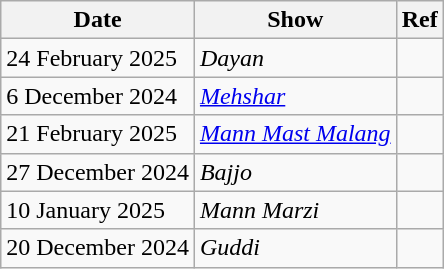<table class="wikitable">
<tr>
<th>Date</th>
<th>Show</th>
<th>Ref</th>
</tr>
<tr>
<td>24 February 2025</td>
<td><em>Dayan</em></td>
<td></td>
</tr>
<tr>
<td>6 December 2024</td>
<td><em><a href='#'>Mehshar</a></em></td>
<td></td>
</tr>
<tr>
<td>21 February 2025</td>
<td><em><a href='#'>Mann Mast Malang</a></em></td>
<td></td>
</tr>
<tr>
<td>27 December 2024</td>
<td><em>Bajjo</em></td>
<td></td>
</tr>
<tr>
<td>10 January 2025</td>
<td><em>Mann Marzi</em></td>
<td></td>
</tr>
<tr>
<td>20 December 2024</td>
<td><em>Guddi</em></td>
<td></td>
</tr>
</table>
